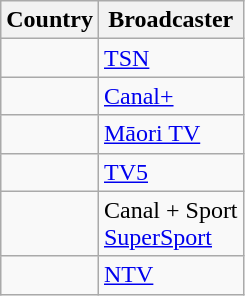<table class="wikitable">
<tr>
<th align=center>Country</th>
<th align=center>Broadcaster</th>
</tr>
<tr>
<td align=left></td>
<td><a href='#'>TSN</a></td>
</tr>
<tr>
<td align=left></td>
<td><a href='#'>Canal+</a></td>
</tr>
<tr>
<td align=left></td>
<td><a href='#'>Māori TV</a></td>
</tr>
<tr>
<td align=left></td>
<td><a href='#'>TV5</a></td>
</tr>
<tr>
<td align=left></td>
<td>Canal + Sport<br><a href='#'>SuperSport</a></td>
</tr>
<tr>
<td align=left></td>
<td><a href='#'>NTV</a></td>
</tr>
</table>
